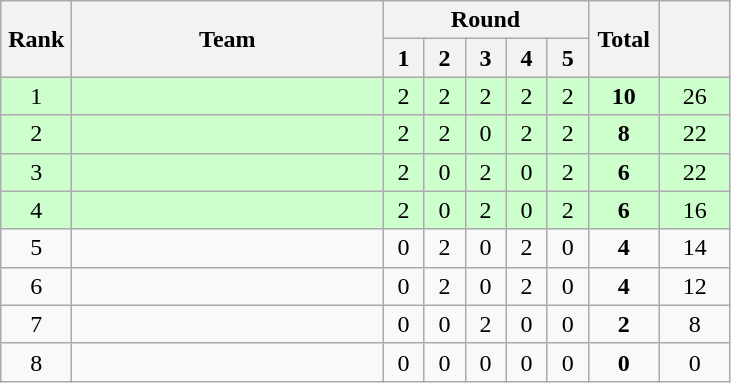<table class=wikitable style="text-align:center">
<tr>
<th rowspan="2" width=40>Rank</th>
<th rowspan="2" width=200>Team</th>
<th colspan="5">Round</th>
<th rowspan="2" width=40>Total</th>
<th rowspan="2" width=40></th>
</tr>
<tr>
<th width=20>1</th>
<th width=20>2</th>
<th width=20>3</th>
<th width=20>4</th>
<th width=20>5</th>
</tr>
<tr bgcolor="ccffcc">
<td>1</td>
<td align=left></td>
<td>2</td>
<td>2</td>
<td>2</td>
<td>2</td>
<td>2</td>
<td><strong>10</strong></td>
<td>26</td>
</tr>
<tr bgcolor="ccffcc">
<td>2</td>
<td align=left></td>
<td>2</td>
<td>2</td>
<td>0</td>
<td>2</td>
<td>2</td>
<td><strong>8</strong></td>
<td>22</td>
</tr>
<tr bgcolor="ccffcc">
<td>3</td>
<td align=left></td>
<td>2</td>
<td>0</td>
<td>2</td>
<td>0</td>
<td>2</td>
<td><strong>6</strong></td>
<td>22</td>
</tr>
<tr bgcolor="ccffcc">
<td>4</td>
<td align=left></td>
<td>2</td>
<td>0</td>
<td>2</td>
<td>0</td>
<td>2</td>
<td><strong>6</strong></td>
<td>16</td>
</tr>
<tr>
<td>5</td>
<td align=left></td>
<td>0</td>
<td>2</td>
<td>0</td>
<td>2</td>
<td>0</td>
<td><strong>4</strong></td>
<td>14</td>
</tr>
<tr>
<td>6</td>
<td align=left></td>
<td>0</td>
<td>2</td>
<td>0</td>
<td>2</td>
<td>0</td>
<td><strong>4</strong></td>
<td>12</td>
</tr>
<tr>
<td>7</td>
<td align=left></td>
<td>0</td>
<td>0</td>
<td>2</td>
<td>0</td>
<td>0</td>
<td><strong>2</strong></td>
<td>8</td>
</tr>
<tr>
<td>8</td>
<td align=left></td>
<td>0</td>
<td>0</td>
<td>0</td>
<td>0</td>
<td>0</td>
<td><strong>0</strong></td>
<td>0</td>
</tr>
</table>
